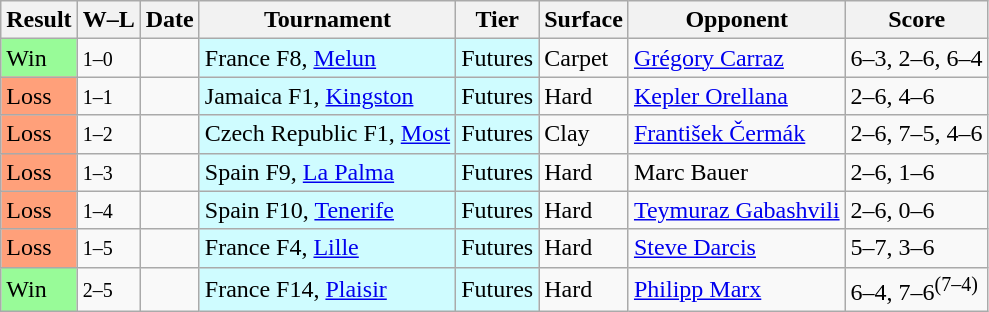<table class="sortable wikitable">
<tr>
<th>Result</th>
<th class="unsortable">W–L</th>
<th>Date</th>
<th>Tournament</th>
<th>Tier</th>
<th>Surface</th>
<th>Opponent</th>
<th class="unsortable">Score</th>
</tr>
<tr>
<td bgcolor=98FB98>Win</td>
<td><small>1–0</small></td>
<td></td>
<td style="background:#cffcff;">France F8, <a href='#'>Melun</a></td>
<td style="background:#cffcff;">Futures</td>
<td>Carpet</td>
<td> <a href='#'>Grégory Carraz</a></td>
<td>6–3, 2–6, 6–4</td>
</tr>
<tr>
<td bgcolor=FFA07A>Loss</td>
<td><small>1–1</small></td>
<td></td>
<td style="background:#cffcff;">Jamaica F1, <a href='#'>Kingston</a></td>
<td style="background:#cffcff;">Futures</td>
<td>Hard</td>
<td> <a href='#'>Kepler Orellana</a></td>
<td>2–6, 4–6</td>
</tr>
<tr>
<td bgcolor=FFA07A>Loss</td>
<td><small>1–2</small></td>
<td></td>
<td style="background:#cffcff;">Czech Republic F1, <a href='#'>Most</a></td>
<td style="background:#cffcff;">Futures</td>
<td>Clay</td>
<td> <a href='#'>František Čermák</a></td>
<td>2–6, 7–5, 4–6</td>
</tr>
<tr>
<td bgcolor=FFA07A>Loss</td>
<td><small>1–3</small></td>
<td></td>
<td style="background:#cffcff;">Spain F9, <a href='#'>La Palma</a></td>
<td style="background:#cffcff;">Futures</td>
<td>Hard</td>
<td> Marc Bauer</td>
<td>2–6, 1–6</td>
</tr>
<tr>
<td bgcolor=FFA07A>Loss</td>
<td><small>1–4</small></td>
<td></td>
<td style="background:#cffcff;">Spain F10, <a href='#'>Tenerife</a></td>
<td style="background:#cffcff;">Futures</td>
<td>Hard</td>
<td> <a href='#'>Teymuraz Gabashvili</a></td>
<td>2–6, 0–6</td>
</tr>
<tr>
<td bgcolor=FFA07A>Loss</td>
<td><small>1–5</small></td>
<td></td>
<td style="background:#cffcff;">France F4, <a href='#'>Lille</a></td>
<td style="background:#cffcff;">Futures</td>
<td>Hard</td>
<td> <a href='#'>Steve Darcis</a></td>
<td>5–7, 3–6</td>
</tr>
<tr>
<td bgcolor=98FB98>Win</td>
<td><small>2–5</small></td>
<td></td>
<td style="background:#cffcff;">France F14, <a href='#'>Plaisir</a></td>
<td style="background:#cffcff;">Futures</td>
<td>Hard</td>
<td> <a href='#'>Philipp Marx</a></td>
<td>6–4, 7–6<sup>(7–4)</sup></td>
</tr>
</table>
